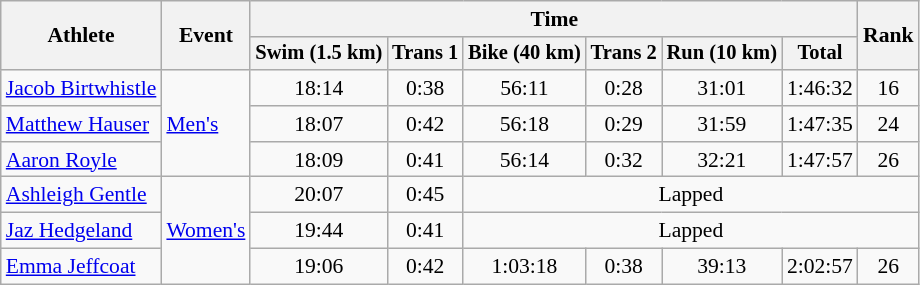<table class=wikitable style=font-size:90%;text-align:center>
<tr>
<th rowspan=2>Athlete</th>
<th rowspan=2>Event</th>
<th colspan=6>Time</th>
<th rowspan=2>Rank</th>
</tr>
<tr style="font-size:95%">
<th>Swim (1.5 km)</th>
<th>Trans 1</th>
<th>Bike (40 km)</th>
<th>Trans 2</th>
<th>Run (10 km)</th>
<th>Total</th>
</tr>
<tr>
<td align=left><a href='#'>Jacob Birtwhistle</a></td>
<td align=left rowspan=3><a href='#'>Men's</a></td>
<td>18:14</td>
<td>0:38</td>
<td>56:11</td>
<td>0:28</td>
<td>31:01</td>
<td>1:46:32</td>
<td>16</td>
</tr>
<tr>
<td align=left><a href='#'>Matthew Hauser</a></td>
<td>18:07</td>
<td>0:42</td>
<td>56:18</td>
<td>0:29</td>
<td>31:59</td>
<td>1:47:35</td>
<td>24</td>
</tr>
<tr>
<td align=left><a href='#'>Aaron Royle</a></td>
<td>18:09</td>
<td>0:41</td>
<td>56:14</td>
<td>0:32</td>
<td>32:21</td>
<td>1:47:57</td>
<td>26</td>
</tr>
<tr>
<td align=left><a href='#'>Ashleigh Gentle</a></td>
<td align=left rowspan=3><a href='#'>Women's</a></td>
<td>20:07</td>
<td>0:45</td>
<td colspan=5>Lapped</td>
</tr>
<tr>
<td align=left><a href='#'>Jaz Hedgeland</a></td>
<td>19:44</td>
<td>0:41</td>
<td colspan=5>Lapped</td>
</tr>
<tr>
<td align=left><a href='#'>Emma Jeffcoat</a></td>
<td>19:06</td>
<td>0:42</td>
<td>1:03:18</td>
<td>0:38</td>
<td>39:13</td>
<td>2:02:57</td>
<td>26</td>
</tr>
</table>
